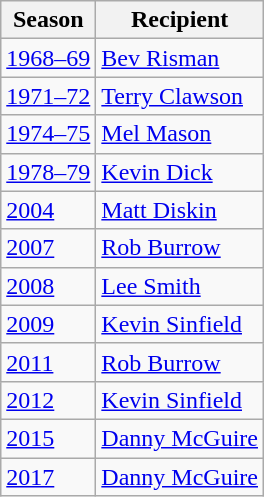<table class="wikitable">
<tr>
<th>Season</th>
<th>Recipient</th>
</tr>
<tr>
<td><a href='#'>1968–69</a></td>
<td> <a href='#'>Bev Risman</a></td>
</tr>
<tr>
<td><a href='#'>1971–72</a></td>
<td> <a href='#'>Terry Clawson</a></td>
</tr>
<tr>
<td><a href='#'>1974–75</a></td>
<td> <a href='#'>Mel Mason</a></td>
</tr>
<tr>
<td><a href='#'>1978–79</a></td>
<td> <a href='#'>Kevin Dick</a></td>
</tr>
<tr>
<td><a href='#'>2004</a></td>
<td> <a href='#'>Matt Diskin</a></td>
</tr>
<tr>
<td><a href='#'>2007</a></td>
<td> <a href='#'>Rob Burrow</a></td>
</tr>
<tr>
<td><a href='#'>2008</a></td>
<td> <a href='#'>Lee Smith</a></td>
</tr>
<tr>
<td><a href='#'>2009</a></td>
<td> <a href='#'>Kevin Sinfield</a></td>
</tr>
<tr>
<td><a href='#'>2011</a></td>
<td> <a href='#'>Rob Burrow</a></td>
</tr>
<tr>
<td><a href='#'>2012</a></td>
<td> <a href='#'>Kevin Sinfield</a></td>
</tr>
<tr>
<td><a href='#'>2015</a></td>
<td> <a href='#'>Danny McGuire</a></td>
</tr>
<tr>
<td><a href='#'>2017</a></td>
<td> <a href='#'>Danny McGuire</a></td>
</tr>
</table>
